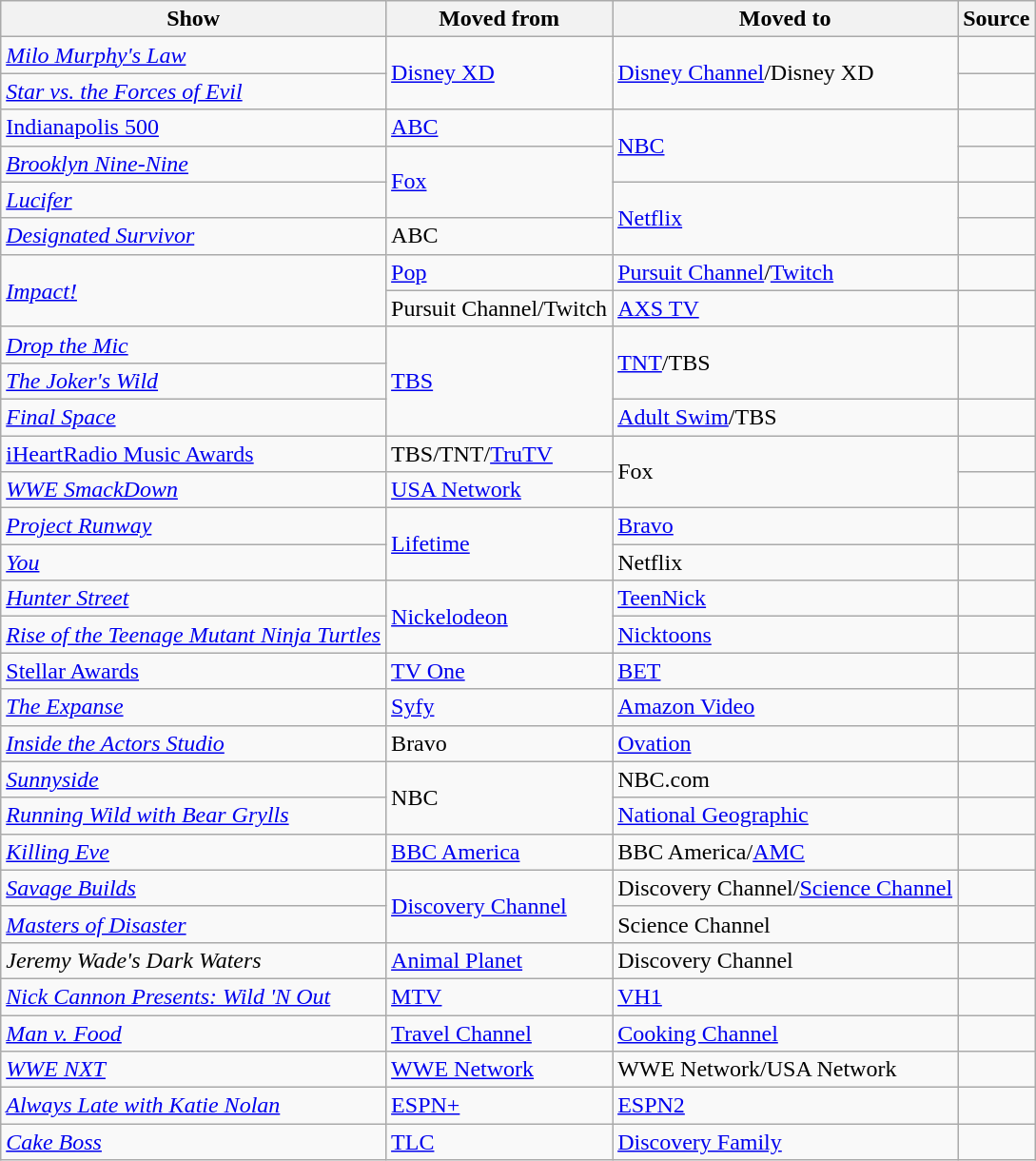<table class= "wikitable sortable">
<tr>
<th>Show</th>
<th>Moved from</th>
<th>Moved to</th>
<th>Source</th>
</tr>
<tr>
<td><em><a href='#'>Milo Murphy's Law</a></em></td>
<td rowspan=2><a href='#'>Disney XD</a></td>
<td rowspan=2><a href='#'>Disney Channel</a>/Disney XD</td>
<td></td>
</tr>
<tr>
<td><em><a href='#'>Star vs. the Forces of Evil</a></em></td>
<td></td>
</tr>
<tr>
<td><a href='#'>Indianapolis 500</a></td>
<td><a href='#'>ABC</a></td>
<td rowspan=2><a href='#'>NBC</a></td>
<td></td>
</tr>
<tr>
<td><em><a href='#'>Brooklyn Nine-Nine</a></em></td>
<td rowspan=2><a href='#'>Fox</a></td>
<td></td>
</tr>
<tr>
<td><em><a href='#'>Lucifer</a></em></td>
<td rowspan=2><a href='#'>Netflix</a></td>
<td></td>
</tr>
<tr>
<td><em><a href='#'>Designated Survivor</a></em></td>
<td>ABC</td>
<td></td>
</tr>
<tr>
<td rowspan=2><em><a href='#'>Impact!</a></em></td>
<td><a href='#'>Pop</a></td>
<td><a href='#'>Pursuit Channel</a>/<a href='#'>Twitch</a></td>
<td></td>
</tr>
<tr>
<td>Pursuit Channel/Twitch</td>
<td><a href='#'>AXS TV</a></td>
<td></td>
</tr>
<tr>
<td><em><a href='#'>Drop the Mic</a></em></td>
<td rowspan=3><a href='#'>TBS</a></td>
<td rowspan=2><a href='#'>TNT</a>/TBS</td>
<td rowspan=2></td>
</tr>
<tr>
<td><em><a href='#'>The Joker's Wild</a></em></td>
</tr>
<tr>
<td><em><a href='#'>Final Space</a></em></td>
<td><a href='#'>Adult Swim</a>/TBS</td>
<td></td>
</tr>
<tr>
<td><a href='#'>iHeartRadio Music Awards</a></td>
<td>TBS/TNT/<a href='#'>TruTV</a></td>
<td rowspan=2>Fox</td>
<td></td>
</tr>
<tr>
<td><em><a href='#'>WWE SmackDown</a></em></td>
<td><a href='#'>USA Network</a></td>
<td></td>
</tr>
<tr>
<td><em><a href='#'>Project Runway</a></em></td>
<td rowspan=2><a href='#'>Lifetime</a></td>
<td><a href='#'>Bravo</a></td>
<td></td>
</tr>
<tr>
<td><em><a href='#'>You</a></em></td>
<td>Netflix</td>
<td></td>
</tr>
<tr>
<td><em><a href='#'>Hunter Street</a></em></td>
<td rowspan=2><a href='#'>Nickelodeon</a></td>
<td><a href='#'>TeenNick</a></td>
<td></td>
</tr>
<tr>
<td><em><a href='#'>Rise of the Teenage Mutant Ninja Turtles</a></em></td>
<td><a href='#'>Nicktoons</a></td>
<td></td>
</tr>
<tr>
<td><a href='#'>Stellar Awards</a></td>
<td><a href='#'>TV One</a></td>
<td><a href='#'>BET</a></td>
<td></td>
</tr>
<tr>
<td><em><a href='#'>The Expanse</a></em></td>
<td><a href='#'>Syfy</a></td>
<td><a href='#'>Amazon Video</a></td>
<td></td>
</tr>
<tr>
<td><em><a href='#'>Inside the Actors Studio</a></em></td>
<td>Bravo</td>
<td><a href='#'>Ovation</a></td>
<td></td>
</tr>
<tr>
<td><em><a href='#'>Sunnyside</a></em></td>
<td rowspan=2>NBC</td>
<td>NBC.com</td>
<td></td>
</tr>
<tr>
<td><em><a href='#'>Running Wild with Bear Grylls</a></em></td>
<td><a href='#'>National Geographic</a></td>
<td></td>
</tr>
<tr>
<td><em><a href='#'>Killing Eve</a></em></td>
<td><a href='#'>BBC America</a></td>
<td>BBC America/<a href='#'>AMC</a></td>
<td></td>
</tr>
<tr>
<td><em><a href='#'>Savage Builds</a></em></td>
<td rowspan=2><a href='#'>Discovery Channel</a></td>
<td>Discovery Channel/<a href='#'>Science Channel</a></td>
<td></td>
</tr>
<tr>
<td><em><a href='#'>Masters of Disaster</a></em></td>
<td>Science Channel</td>
<td></td>
</tr>
<tr>
<td><em>Jeremy Wade's Dark Waters</em></td>
<td><a href='#'>Animal Planet</a></td>
<td>Discovery Channel</td>
<td></td>
</tr>
<tr>
<td><em><a href='#'>Nick Cannon Presents: Wild 'N Out</a></em></td>
<td><a href='#'>MTV</a></td>
<td><a href='#'>VH1</a></td>
<td></td>
</tr>
<tr>
<td><em><a href='#'>Man v. Food</a></em></td>
<td><a href='#'>Travel Channel</a></td>
<td><a href='#'>Cooking Channel</a></td>
<td></td>
</tr>
<tr>
<td><em><a href='#'>WWE NXT</a></em></td>
<td><a href='#'>WWE Network</a></td>
<td>WWE Network/USA Network</td>
<td></td>
</tr>
<tr>
<td><em><a href='#'>Always Late with Katie Nolan</a></em></td>
<td><a href='#'>ESPN+</a></td>
<td><a href='#'>ESPN2</a></td>
<td></td>
</tr>
<tr>
<td><em><a href='#'>Cake Boss</a></em></td>
<td><a href='#'>TLC</a></td>
<td><a href='#'>Discovery Family</a></td>
<td></td>
</tr>
</table>
